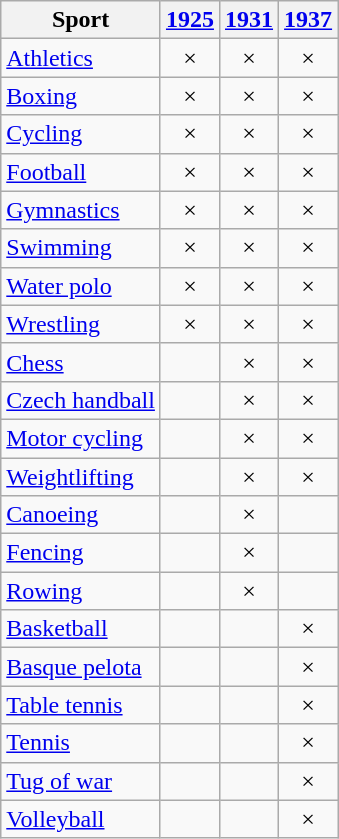<table class="wikitable" style="text-align:center">
<tr>
<th>Sport</th>
<th><a href='#'>1925</a></th>
<th><a href='#'>1931</a></th>
<th><a href='#'>1937</a></th>
</tr>
<tr>
<td align=left><a href='#'>Athletics</a></td>
<td>×</td>
<td>×</td>
<td>×</td>
</tr>
<tr>
<td align=left><a href='#'>Boxing</a></td>
<td>×</td>
<td>×</td>
<td>×</td>
</tr>
<tr>
<td align=left><a href='#'>Cycling</a></td>
<td>×</td>
<td>×</td>
<td>×</td>
</tr>
<tr>
<td align=left><a href='#'>Football</a></td>
<td>×</td>
<td>×</td>
<td>×</td>
</tr>
<tr>
<td align=left><a href='#'>Gymnastics</a></td>
<td>×</td>
<td>×</td>
<td>×</td>
</tr>
<tr>
<td align=left><a href='#'>Swimming</a></td>
<td>×</td>
<td>×</td>
<td>×</td>
</tr>
<tr>
<td align=left><a href='#'>Water polo</a></td>
<td>×</td>
<td>×</td>
<td>×</td>
</tr>
<tr>
<td align=left><a href='#'>Wrestling</a></td>
<td>×</td>
<td>×</td>
<td>×</td>
</tr>
<tr>
<td align=left><a href='#'>Chess</a></td>
<td></td>
<td>×</td>
<td>×</td>
</tr>
<tr>
<td align=left><a href='#'>Czech handball</a></td>
<td></td>
<td>×</td>
<td>×</td>
</tr>
<tr>
<td align=left><a href='#'>Motor cycling</a></td>
<td></td>
<td>×</td>
<td>×</td>
</tr>
<tr>
<td align=left><a href='#'>Weightlifting</a></td>
<td></td>
<td>×</td>
<td>×</td>
</tr>
<tr>
<td align=left><a href='#'>Canoeing</a></td>
<td></td>
<td>×</td>
<td></td>
</tr>
<tr>
<td align=left><a href='#'>Fencing</a></td>
<td></td>
<td>×</td>
<td></td>
</tr>
<tr>
<td align=left><a href='#'>Rowing</a></td>
<td></td>
<td>×</td>
<td></td>
</tr>
<tr>
<td align=left><a href='#'>Basketball</a></td>
<td></td>
<td></td>
<td>×</td>
</tr>
<tr>
<td align=left><a href='#'>Basque pelota</a></td>
<td></td>
<td></td>
<td>×</td>
</tr>
<tr>
<td align=left><a href='#'>Table tennis</a></td>
<td></td>
<td></td>
<td>×</td>
</tr>
<tr>
<td align=left><a href='#'>Tennis</a></td>
<td></td>
<td></td>
<td>×</td>
</tr>
<tr>
<td align=left><a href='#'>Tug of war</a></td>
<td></td>
<td></td>
<td>×</td>
</tr>
<tr>
<td align=left><a href='#'>Volleyball</a></td>
<td></td>
<td></td>
<td>×</td>
</tr>
</table>
